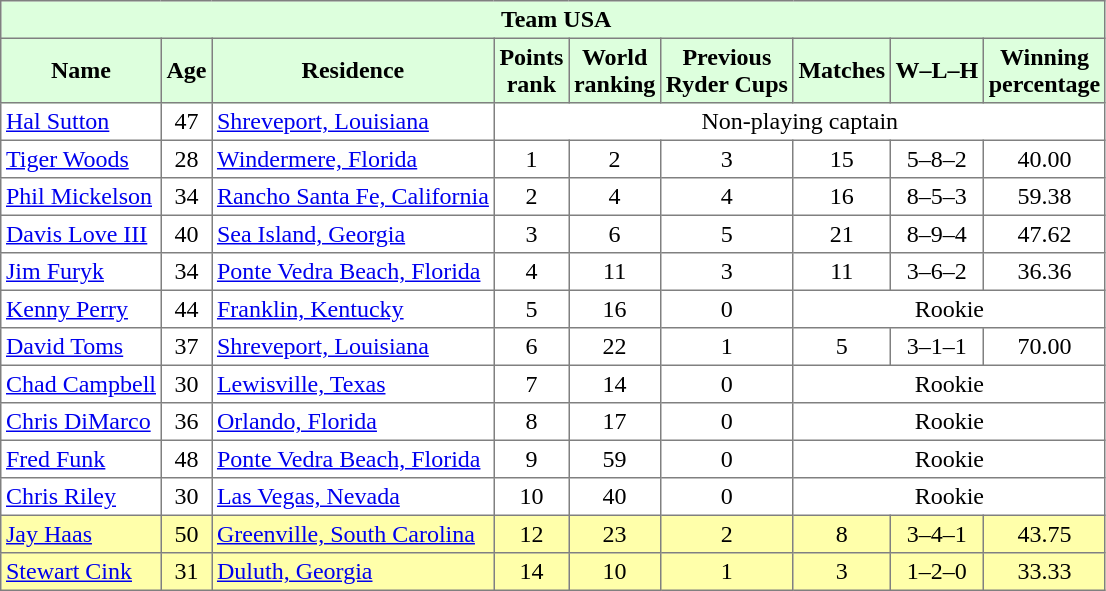<table border="1" cellpadding="3" style="border-collapse: collapse;text-align:center">
<tr style="background:#dfd;">
<td colspan="9"> <strong>Team USA</strong></td>
</tr>
<tr style="background:#dfd;">
<th>Name</th>
<th>Age</th>
<th>Residence</th>
<th>Points<br>rank</th>
<th>World<br>ranking</th>
<th>Previous<br>Ryder Cups</th>
<th>Matches</th>
<th>W–L–H</th>
<th>Winning<br>percentage</th>
</tr>
<tr>
<td align=left><a href='#'>Hal Sutton</a></td>
<td>47</td>
<td align=left><a href='#'>Shreveport, Louisiana</a></td>
<td colspan="6">Non-playing captain</td>
</tr>
<tr>
<td align=left><a href='#'>Tiger Woods</a></td>
<td>28</td>
<td align=left><a href='#'>Windermere, Florida</a></td>
<td>1</td>
<td>2</td>
<td>3</td>
<td>15</td>
<td>5–8–2</td>
<td>40.00</td>
</tr>
<tr>
<td align=left><a href='#'>Phil Mickelson</a></td>
<td>34</td>
<td align=left><a href='#'>Rancho Santa Fe, California</a></td>
<td>2</td>
<td>4</td>
<td>4</td>
<td>16</td>
<td>8–5–3</td>
<td>59.38</td>
</tr>
<tr>
<td align=left><a href='#'>Davis Love III</a></td>
<td>40</td>
<td align=left><a href='#'>Sea Island, Georgia</a></td>
<td>3</td>
<td>6</td>
<td>5</td>
<td>21</td>
<td>8–9–4</td>
<td>47.62</td>
</tr>
<tr>
<td align=left><a href='#'>Jim Furyk</a></td>
<td>34</td>
<td align=left><a href='#'>Ponte Vedra Beach, Florida</a></td>
<td>4</td>
<td>11</td>
<td>3</td>
<td>11</td>
<td>3–6–2</td>
<td>36.36</td>
</tr>
<tr>
<td align=left><a href='#'>Kenny Perry</a></td>
<td>44</td>
<td align=left><a href='#'>Franklin, Kentucky</a></td>
<td>5</td>
<td>16</td>
<td>0</td>
<td colspan="3">Rookie</td>
</tr>
<tr>
<td align=left><a href='#'>David Toms</a></td>
<td>37</td>
<td align=left><a href='#'>Shreveport, Louisiana</a></td>
<td>6</td>
<td>22</td>
<td>1</td>
<td>5</td>
<td>3–1–1</td>
<td>70.00</td>
</tr>
<tr>
<td align=left><a href='#'>Chad Campbell</a></td>
<td>30</td>
<td align=left><a href='#'>Lewisville, Texas</a></td>
<td>7</td>
<td>14</td>
<td>0</td>
<td colspan="3">Rookie</td>
</tr>
<tr>
<td align=left><a href='#'>Chris DiMarco</a></td>
<td>36</td>
<td align=left><a href='#'>Orlando, Florida</a></td>
<td>8</td>
<td>17</td>
<td>0</td>
<td colspan="3">Rookie</td>
</tr>
<tr>
<td align=left><a href='#'>Fred Funk</a></td>
<td>48</td>
<td align=left><a href='#'>Ponte Vedra Beach, Florida</a></td>
<td>9</td>
<td>59</td>
<td>0</td>
<td colspan="3">Rookie</td>
</tr>
<tr>
<td align=left><a href='#'>Chris Riley</a></td>
<td>30</td>
<td align=left><a href='#'>Las Vegas, Nevada</a></td>
<td>10</td>
<td>40</td>
<td>0</td>
<td colspan="3">Rookie</td>
</tr>
<tr style="background:#ffa;">
<td align=left><a href='#'>Jay Haas</a></td>
<td>50</td>
<td align=left><a href='#'>Greenville, South Carolina</a></td>
<td>12</td>
<td>23</td>
<td>2</td>
<td>8</td>
<td>3–4–1</td>
<td>43.75</td>
</tr>
<tr style="background:#ffa;">
<td align=left><a href='#'>Stewart Cink</a></td>
<td>31</td>
<td align=left><a href='#'>Duluth, Georgia</a></td>
<td>14</td>
<td>10</td>
<td>1</td>
<td>3</td>
<td>1–2–0</td>
<td>33.33</td>
</tr>
</table>
